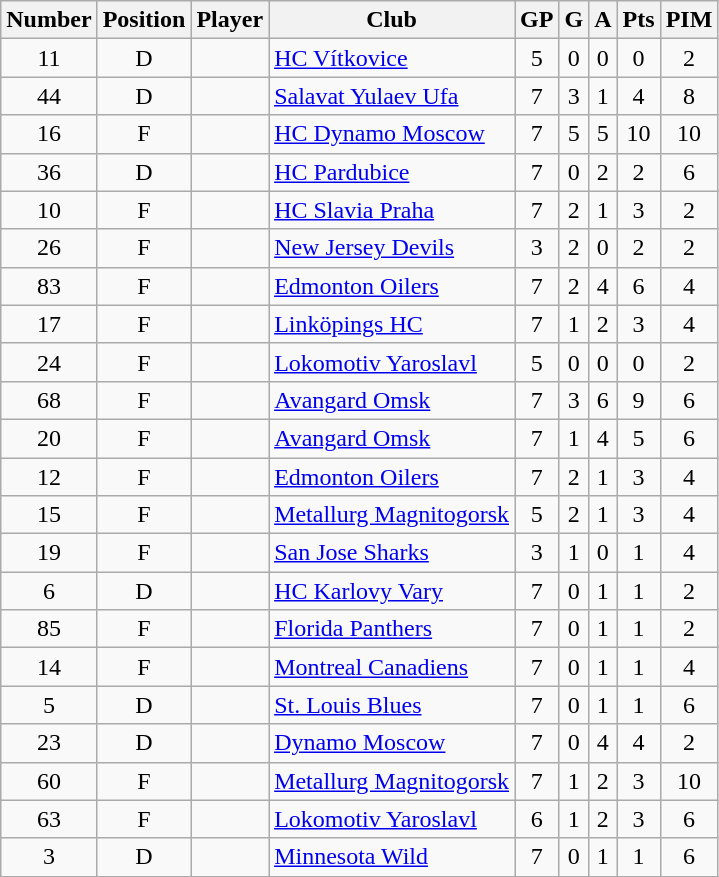<table class="wikitable sortable" style="text-align: center;">
<tr>
<th>Number</th>
<th>Position</th>
<th>Player</th>
<th>Club</th>
<th>GP</th>
<th>G</th>
<th>A</th>
<th>Pts</th>
<th>PIM</th>
</tr>
<tr>
<td>11</td>
<td>D</td>
<td align=left></td>
<td align=left><a href='#'>HC Vítkovice</a></td>
<td>5</td>
<td>0</td>
<td>0</td>
<td>0</td>
<td>2</td>
</tr>
<tr>
<td>44</td>
<td>D</td>
<td align=left></td>
<td align=left><a href='#'>Salavat Yulaev Ufa</a></td>
<td>7</td>
<td>3</td>
<td>1</td>
<td>4</td>
<td>8</td>
</tr>
<tr>
<td>16</td>
<td>F</td>
<td align=left></td>
<td align=left><a href='#'>HC Dynamo Moscow</a></td>
<td>7</td>
<td>5</td>
<td>5</td>
<td>10</td>
<td>10</td>
</tr>
<tr>
<td>36</td>
<td>D</td>
<td align=left></td>
<td align=left><a href='#'>HC Pardubice</a></td>
<td>7</td>
<td>0</td>
<td>2</td>
<td>2</td>
<td>6</td>
</tr>
<tr>
<td>10</td>
<td>F</td>
<td align=left></td>
<td align=left><a href='#'>HC Slavia Praha</a></td>
<td>7</td>
<td>2</td>
<td>1</td>
<td>3</td>
<td>2</td>
</tr>
<tr>
<td>26</td>
<td>F</td>
<td align=left></td>
<td align=left><a href='#'>New Jersey Devils</a></td>
<td>3</td>
<td>2</td>
<td>0</td>
<td>2</td>
<td>2</td>
</tr>
<tr>
<td>83</td>
<td>F</td>
<td align=left></td>
<td align=left><a href='#'>Edmonton Oilers</a></td>
<td>7</td>
<td>2</td>
<td>4</td>
<td>6</td>
<td>4</td>
</tr>
<tr>
<td>17</td>
<td>F</td>
<td align=left></td>
<td align=left><a href='#'>Linköpings HC</a></td>
<td>7</td>
<td>1</td>
<td>2</td>
<td>3</td>
<td>4</td>
</tr>
<tr>
<td>24</td>
<td>F</td>
<td align=left></td>
<td align=left><a href='#'>Lokomotiv Yaroslavl</a></td>
<td>5</td>
<td>0</td>
<td>0</td>
<td>0</td>
<td>2</td>
</tr>
<tr>
<td>68</td>
<td>F</td>
<td align=left></td>
<td align=left><a href='#'>Avangard Omsk</a></td>
<td>7</td>
<td>3</td>
<td>6</td>
<td>9</td>
<td>6</td>
</tr>
<tr>
<td>20</td>
<td>F</td>
<td align=left></td>
<td align=left><a href='#'>Avangard Omsk</a></td>
<td>7</td>
<td>1</td>
<td>4</td>
<td>5</td>
<td>6</td>
</tr>
<tr>
<td>12</td>
<td>F</td>
<td align=left></td>
<td align=left><a href='#'>Edmonton Oilers</a></td>
<td>7</td>
<td>2</td>
<td>1</td>
<td>3</td>
<td>4</td>
</tr>
<tr>
<td>15</td>
<td>F</td>
<td align=left></td>
<td align=left><a href='#'>Metallurg Magnitogorsk</a></td>
<td>5</td>
<td>2</td>
<td>1</td>
<td>3</td>
<td>4</td>
</tr>
<tr>
<td>19</td>
<td>F</td>
<td align=left></td>
<td align=left><a href='#'>San Jose Sharks</a></td>
<td>3</td>
<td>1</td>
<td>0</td>
<td>1</td>
<td>4</td>
</tr>
<tr>
<td>6</td>
<td>D</td>
<td align=left></td>
<td align=left><a href='#'>HC Karlovy Vary</a></td>
<td>7</td>
<td>0</td>
<td>1</td>
<td>1</td>
<td>2</td>
</tr>
<tr>
<td>85</td>
<td>F</td>
<td align=left></td>
<td align=left><a href='#'>Florida Panthers</a></td>
<td>7</td>
<td>0</td>
<td>1</td>
<td>1</td>
<td>2</td>
</tr>
<tr>
<td>14</td>
<td>F</td>
<td align=left></td>
<td align=left><a href='#'>Montreal Canadiens</a></td>
<td>7</td>
<td>0</td>
<td>1</td>
<td>1</td>
<td>4</td>
</tr>
<tr>
<td>5</td>
<td>D</td>
<td align=left></td>
<td align=left><a href='#'>St. Louis Blues</a></td>
<td>7</td>
<td>0</td>
<td>1</td>
<td>1</td>
<td>6</td>
</tr>
<tr>
<td>23</td>
<td>D</td>
<td align=left></td>
<td align=left><a href='#'>Dynamo Moscow</a></td>
<td>7</td>
<td>0</td>
<td>4</td>
<td>4</td>
<td>2</td>
</tr>
<tr>
<td>60</td>
<td>F</td>
<td align=left></td>
<td align=left><a href='#'>Metallurg Magnitogorsk</a></td>
<td>7</td>
<td>1</td>
<td>2</td>
<td>3</td>
<td>10</td>
</tr>
<tr>
<td>63</td>
<td>F</td>
<td align=left></td>
<td align=left><a href='#'>Lokomotiv Yaroslavl</a></td>
<td>6</td>
<td>1</td>
<td>2</td>
<td>3</td>
<td>6</td>
</tr>
<tr>
<td>3</td>
<td>D</td>
<td align=left></td>
<td align=left><a href='#'>Minnesota Wild</a></td>
<td>7</td>
<td>0</td>
<td>1</td>
<td>1</td>
<td>6</td>
</tr>
<tr>
</tr>
</table>
